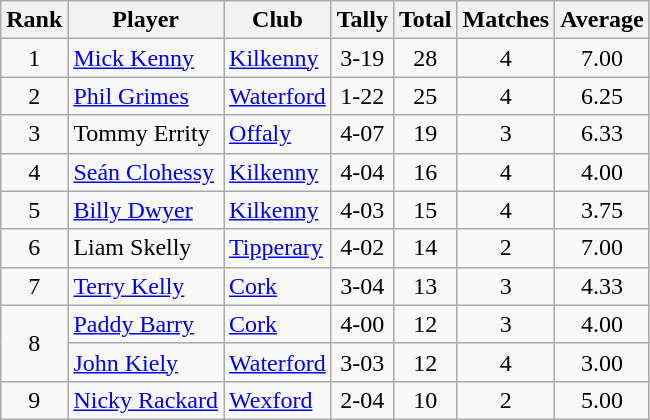<table class="wikitable">
<tr>
<th>Rank</th>
<th>Player</th>
<th>Club</th>
<th>Tally</th>
<th>Total</th>
<th>Matches</th>
<th>Average</th>
</tr>
<tr>
<td rowspan=1 align=center>1</td>
<td><a href='#'>Mick Kenny</a></td>
<td><a href='#'>Kilkenny</a></td>
<td align=center>3-19</td>
<td align=center>28</td>
<td align=center>4</td>
<td align=center>7.00</td>
</tr>
<tr>
<td rowspan=1 align=center>2</td>
<td><a href='#'>Phil Grimes</a></td>
<td><a href='#'>Waterford</a></td>
<td align=center>1-22</td>
<td align=center>25</td>
<td align=center>4</td>
<td align=center>6.25</td>
</tr>
<tr>
<td rowspan=1 align=center>3</td>
<td>Tommy Errity</td>
<td><a href='#'>Offaly</a></td>
<td align=center>4-07</td>
<td align=center>19</td>
<td align=center>3</td>
<td align=center>6.33</td>
</tr>
<tr>
<td rowspan=1 align=center>4</td>
<td><a href='#'>Seán Clohessy</a></td>
<td><a href='#'>Kilkenny</a></td>
<td align=center>4-04</td>
<td align=center>16</td>
<td align=center>4</td>
<td align=center>4.00</td>
</tr>
<tr>
<td rowspan=1 align=center>5</td>
<td><a href='#'>Billy Dwyer</a></td>
<td><a href='#'>Kilkenny</a></td>
<td align=center>4-03</td>
<td align=center>15</td>
<td align=center>4</td>
<td align=center>3.75</td>
</tr>
<tr>
<td rowspan=1 align=center>6</td>
<td>Liam Skelly</td>
<td><a href='#'>Tipperary</a></td>
<td align=center>4-02</td>
<td align=center>14</td>
<td align=center>2</td>
<td align=center>7.00</td>
</tr>
<tr>
<td rowspan=1 align=center>7</td>
<td><a href='#'>Terry Kelly</a></td>
<td><a href='#'>Cork</a></td>
<td align=center>3-04</td>
<td align=center>13</td>
<td align=center>3</td>
<td align=center>4.33</td>
</tr>
<tr>
<td rowspan=2 align=center>8</td>
<td><a href='#'>Paddy Barry</a></td>
<td><a href='#'>Cork</a></td>
<td align=center>4-00</td>
<td align=center>12</td>
<td align=center>3</td>
<td align=center>4.00</td>
</tr>
<tr>
<td><a href='#'>John Kiely</a></td>
<td><a href='#'>Waterford</a></td>
<td align=center>3-03</td>
<td align=center>12</td>
<td align=center>4</td>
<td align=center>3.00</td>
</tr>
<tr>
<td rowspan=1 align=center>9</td>
<td><a href='#'>Nicky Rackard</a></td>
<td><a href='#'>Wexford</a></td>
<td align=center>2-04</td>
<td align=center>10</td>
<td align=center>2</td>
<td align=center>5.00</td>
</tr>
</table>
